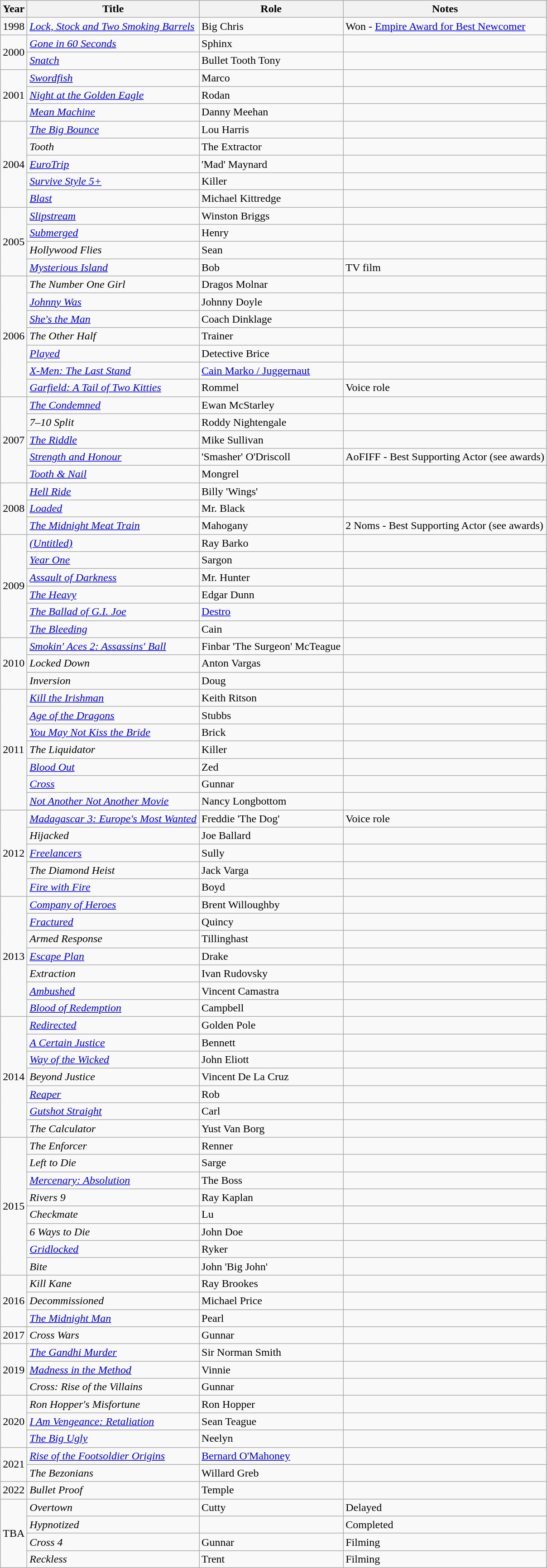<table class="wikitable sortable">
<tr>
<th>Year</th>
<th>Title</th>
<th>Role</th>
<th class="unsortable">Notes</th>
</tr>
<tr>
<td>1998</td>
<td><em><a href='#'>Lock, Stock and Two Smoking Barrels</a></em></td>
<td>Big Chris</td>
<td>Won - <a href='#'>Empire Award for Best Newcomer</a></td>
</tr>
<tr>
<td rowspan=2>2000</td>
<td><em><a href='#'>Gone in 60 Seconds</a></em></td>
<td>Sphinx</td>
<td></td>
</tr>
<tr>
<td><em><a href='#'>Snatch</a></em></td>
<td>Bullet Tooth Tony</td>
<td></td>
</tr>
<tr>
<td rowspan=3>2001</td>
<td><em><a href='#'>Swordfish</a></em></td>
<td>Marco</td>
<td></td>
</tr>
<tr>
<td><em><a href='#'>Night at the Golden Eagle</a></em></td>
<td>Rodan</td>
<td></td>
</tr>
<tr>
<td><em><a href='#'>Mean Machine</a></em></td>
<td>Danny Meehan</td>
<td></td>
</tr>
<tr>
<td rowspan=5>2004</td>
<td><em><a href='#'>The Big Bounce</a></em></td>
<td>Lou Harris</td>
<td></td>
</tr>
<tr>
<td><em>Tooth</em></td>
<td>The Extractor</td>
<td></td>
</tr>
<tr>
<td><em><a href='#'>EuroTrip</a></em></td>
<td>'Mad' Maynard</td>
<td></td>
</tr>
<tr>
<td><em><a href='#'>Survive Style 5+</a></em></td>
<td>Killer</td>
<td></td>
</tr>
<tr>
<td><em><a href='#'>Blast</a></em></td>
<td>Michael Kittredge</td>
<td></td>
</tr>
<tr>
<td rowspan=4>2005</td>
<td><em><a href='#'>Slipstream</a></em></td>
<td>Winston Briggs</td>
<td></td>
</tr>
<tr>
<td><em><a href='#'>Submerged</a></em></td>
<td>Henry</td>
<td></td>
</tr>
<tr>
<td><em>Hollywood Flies</em></td>
<td>Sean</td>
<td></td>
</tr>
<tr>
<td><em><a href='#'>Mysterious Island</a></em></td>
<td>Bob</td>
<td>TV film</td>
</tr>
<tr>
<td rowspan=7>2006</td>
<td><em>The Number One Girl</em></td>
<td>Dragos Molnar</td>
<td></td>
</tr>
<tr>
<td><em><a href='#'>Johnny Was</a></em></td>
<td>Johnny Doyle</td>
<td></td>
</tr>
<tr>
<td><em><a href='#'>She's the Man</a></em></td>
<td>Coach Dinklage</td>
<td></td>
</tr>
<tr>
<td><em>The Other Half</em></td>
<td>Trainer</td>
<td></td>
</tr>
<tr>
<td><em><a href='#'>Played</a></em></td>
<td>Detective Brice</td>
<td></td>
</tr>
<tr>
<td><em><a href='#'>X-Men: The Last Stand</a></em></td>
<td><a href='#'>Cain Marko / Juggernaut</a></td>
<td></td>
</tr>
<tr>
<td><em><a href='#'>Garfield: A Tail of Two Kitties</a></em></td>
<td>Rommel</td>
<td>Voice role</td>
</tr>
<tr>
<td rowspan=5>2007</td>
<td><em><a href='#'>The Condemned</a></em></td>
<td>Ewan McStarley</td>
<td></td>
</tr>
<tr>
<td><em>7–10 Split</em></td>
<td>Roddy Nightengale</td>
<td></td>
</tr>
<tr>
<td><em><a href='#'>The Riddle</a></em></td>
<td>Mike Sullivan</td>
<td></td>
</tr>
<tr>
<td><em><a href='#'>Strength and Honour</a></em></td>
<td>'Smasher' O'Driscoll</td>
<td>AoFIFF - Best Supporting Actor (see awards)</td>
</tr>
<tr>
<td><em><a href='#'>Tooth & Nail</a></em></td>
<td>Mongrel</td>
<td></td>
</tr>
<tr>
<td rowspan=3>2008</td>
<td><em><a href='#'>Hell Ride</a></em></td>
<td>Billy 'Wings'</td>
<td></td>
</tr>
<tr>
<td><em><a href='#'>Loaded</a></em></td>
<td>Mr. Black</td>
<td></td>
</tr>
<tr>
<td><em><a href='#'>The Midnight Meat Train</a></em></td>
<td>Mahogany</td>
<td>2 Noms - Best Supporting Actor (see awards)</td>
</tr>
<tr>
<td rowspan=6>2009</td>
<td><em><a href='#'>(Untitled)</a></em></td>
<td>Ray Barko</td>
<td></td>
</tr>
<tr>
<td><em><a href='#'>Year One</a></em></td>
<td>Sargon</td>
<td></td>
</tr>
<tr>
<td><em><a href='#'>Assault of Darkness</a></em></td>
<td>Mr. Hunter</td>
<td></td>
</tr>
<tr>
<td><em><a href='#'>The Heavy</a></em></td>
<td>Edgar Dunn</td>
<td></td>
</tr>
<tr>
<td><em><a href='#'>The Ballad of G.I. Joe</a></em></td>
<td><a href='#'>Destro</a></td>
<td></td>
</tr>
<tr>
<td><em><a href='#'>The Bleeding</a></em></td>
<td>Cain</td>
<td></td>
</tr>
<tr>
<td rowspan=3>2010</td>
<td><em><a href='#'>Smokin' Aces 2: Assassins' Ball</a></em></td>
<td>Finbar 'The Surgeon' McTeague</td>
<td></td>
</tr>
<tr>
<td><em>Locked Down</em></td>
<td>Anton Vargas</td>
<td></td>
</tr>
<tr>
<td><em>Inversion</em></td>
<td>Doug</td>
<td></td>
</tr>
<tr>
<td rowspan=7>2011</td>
<td><em><a href='#'>Kill the Irishman</a></em></td>
<td>Keith Ritson</td>
<td></td>
</tr>
<tr>
<td><em><a href='#'>Age of the Dragons</a></em></td>
<td>Stubbs</td>
<td></td>
</tr>
<tr>
<td><em><a href='#'>You May Not Kiss the Bride</a></em></td>
<td>Brick</td>
<td></td>
</tr>
<tr>
<td><em>The Liquidator</em></td>
<td>Killer</td>
<td></td>
</tr>
<tr>
<td><em><a href='#'>Blood Out</a></em></td>
<td>Zed</td>
<td></td>
</tr>
<tr>
<td><em><a href='#'>Cross</a></em></td>
<td>Gunnar</td>
<td></td>
</tr>
<tr>
<td><em><a href='#'>Not Another Not Another Movie</a></em></td>
<td>Nancy Longbottom</td>
<td></td>
</tr>
<tr>
<td rowspan=5>2012</td>
<td><em><a href='#'>Madagascar 3: Europe's Most Wanted</a></em></td>
<td>Freddie 'The Dog'</td>
<td>Voice role</td>
</tr>
<tr>
<td><em>Hijacked</em></td>
<td>Joe Ballard</td>
<td></td>
</tr>
<tr>
<td><em><a href='#'>Freelancers</a></em></td>
<td>Sully</td>
<td></td>
</tr>
<tr>
<td><em>The Diamond Heist</em></td>
<td>Jack Varga</td>
<td></td>
</tr>
<tr>
<td><em><a href='#'>Fire with Fire</a></em></td>
<td>Boyd</td>
<td></td>
</tr>
<tr>
<td rowspan=7>2013</td>
<td><em><a href='#'>Company of Heroes</a></em></td>
<td>Brent Willoughby</td>
<td></td>
</tr>
<tr>
<td><em><a href='#'>Fractured</a></em></td>
<td>Quincy</td>
<td></td>
</tr>
<tr>
<td><em>Armed Response</em></td>
<td>Tillinghast</td>
<td></td>
</tr>
<tr>
<td><em><a href='#'>Escape Plan</a></em></td>
<td>Drake</td>
<td></td>
</tr>
<tr>
<td><em>Extraction</em></td>
<td>Ivan Rudovsky</td>
<td></td>
</tr>
<tr>
<td><em><a href='#'>Ambushed</a></em></td>
<td>Vincent Camastra</td>
<td></td>
</tr>
<tr>
<td><em><a href='#'>Blood of Redemption</a></em></td>
<td>Campbell</td>
<td></td>
</tr>
<tr>
<td rowspan=7>2014</td>
<td><em><a href='#'>Redirected</a></em></td>
<td>Golden Pole</td>
<td></td>
</tr>
<tr>
<td><em><a href='#'>A Certain Justice</a></em></td>
<td>Bennett</td>
<td></td>
</tr>
<tr>
<td><em><a href='#'>Way of the Wicked</a></em></td>
<td>John Eliott</td>
<td></td>
</tr>
<tr>
<td><em>Beyond Justice</em></td>
<td>Vincent De La Cruz</td>
<td></td>
</tr>
<tr>
<td><em><a href='#'>Reaper</a></em></td>
<td>Rob</td>
<td></td>
</tr>
<tr>
<td><em><a href='#'>Gutshot Straight</a></em></td>
<td>Carl</td>
<td></td>
</tr>
<tr>
<td><em>The Calculator</em></td>
<td>Yust Van Borg</td>
<td></td>
</tr>
<tr>
<td rowspan=8>2015</td>
<td><em>The Enforcer</em></td>
<td>Renner</td>
<td></td>
</tr>
<tr>
<td><em>Left to Die</em></td>
<td>Sarge</td>
<td></td>
</tr>
<tr>
<td><em><a href='#'>Mercenary: Absolution</a></em></td>
<td>The Boss</td>
<td></td>
</tr>
<tr>
<td><em>Rivers 9</em></td>
<td>Ray Kaplan</td>
<td></td>
</tr>
<tr>
<td><em>Checkmate</em></td>
<td>Lu</td>
<td></td>
</tr>
<tr>
<td><em>6 Ways to Die</em></td>
<td>John Doe</td>
<td></td>
</tr>
<tr>
<td><em><a href='#'>Gridlocked</a></em></td>
<td>Ryker</td>
<td></td>
</tr>
<tr>
<td><em>Bite</em></td>
<td>John 'Big John'</td>
<td></td>
</tr>
<tr>
<td rowspan="3">2016</td>
<td><em>Kill Kane</em></td>
<td>Ray Brookes</td>
<td></td>
</tr>
<tr>
<td><em>Decommissioned </em></td>
<td>Michael Price</td>
<td></td>
</tr>
<tr>
<td><em><a href='#'>The Midnight Man</a></em></td>
<td>Pearl</td>
<td></td>
</tr>
<tr>
<td>2017</td>
<td><em>Cross Wars</em></td>
<td>Gunnar</td>
<td></td>
</tr>
<tr>
<td rowspan=3>2019</td>
<td><em><a href='#'>The Gandhi Murder</a></em></td>
<td>Sir Norman Smith</td>
<td></td>
</tr>
<tr>
<td><em><a href='#'>Madness in the Method</a></em></td>
<td>Vinnie</td>
<td></td>
</tr>
<tr>
<td><em>Cross: Rise of the Villains</em></td>
<td>Gunnar</td>
<td></td>
</tr>
<tr>
<td rowspan=3>2020</td>
<td><em>Ron Hopper's Misfortune</em></td>
<td>Ron Hopper</td>
<td></td>
</tr>
<tr>
<td><em><a href='#'>I Am Vengeance: Retaliation</a></em></td>
<td>Sean Teague</td>
<td></td>
</tr>
<tr>
<td><em><a href='#'>The Big Ugly</a></em></td>
<td>Neelyn</td>
<td></td>
</tr>
<tr>
<td rowspan=2>2021</td>
<td><em><a href='#'>Rise of the Footsoldier Origins</a></em></td>
<td><a href='#'>Bernard O'Mahoney</a></td>
<td></td>
</tr>
<tr>
<td><em>The Bezonians</em></td>
<td>Willard Greb</td>
<td></td>
</tr>
<tr>
<td>2022</td>
<td><em>Bullet Proof</em></td>
<td>Temple</td>
<td></td>
</tr>
<tr>
<td rowspan=4>TBA</td>
<td><em>Overtown</em></td>
<td>Cutty</td>
<td>Delayed</td>
</tr>
<tr>
<td><em>Hypnotized</em></td>
<td></td>
<td>Completed</td>
</tr>
<tr>
<td><em>Cross 4</em></td>
<td>Gunnar</td>
<td>Filming</td>
</tr>
<tr>
<td><em>Reckless</em></td>
<td>Trent</td>
<td>Filming</td>
</tr>
</table>
